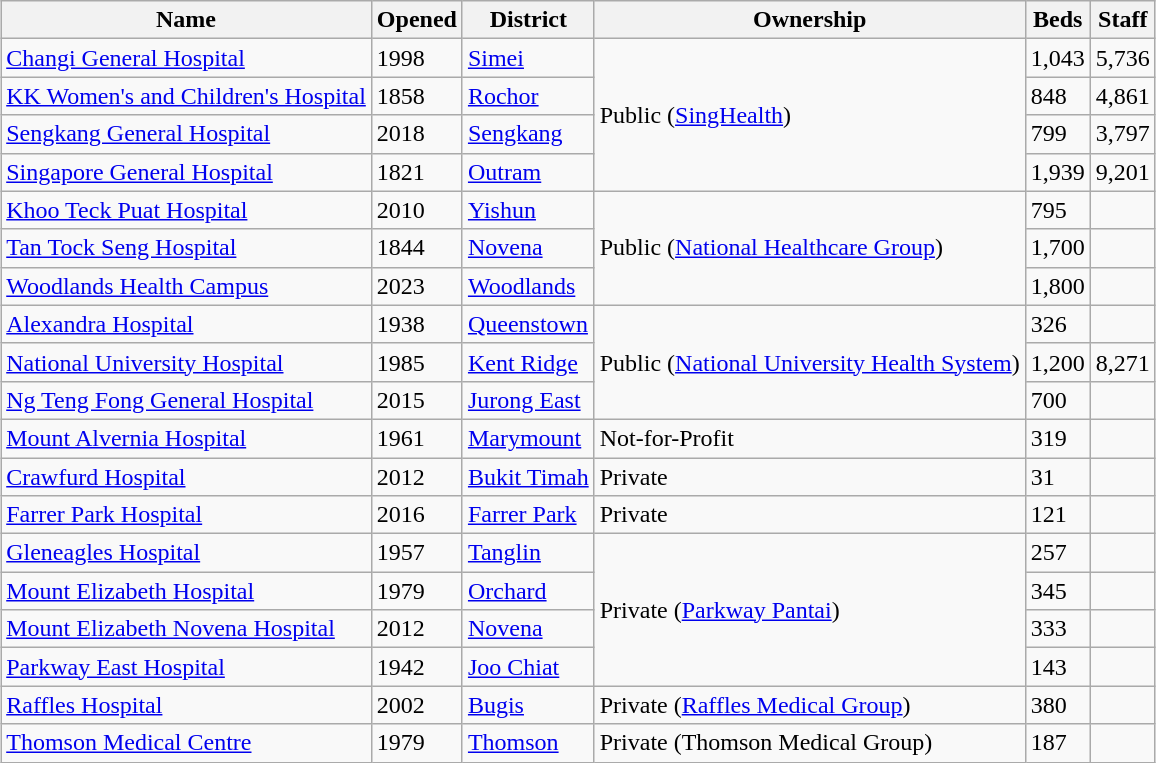<table class="wikitable sortable" style="margin-left: auto; margin-right: auto; border: none;">
<tr>
<th>Name</th>
<th>Opened</th>
<th>District</th>
<th>Ownership</th>
<th>Beds</th>
<th>Staff</th>
</tr>
<tr>
<td><a href='#'>Changi General Hospital</a></td>
<td>1998</td>
<td><a href='#'>Simei</a></td>
<td rowspan="4">Public (<a href='#'>SingHealth</a>)</td>
<td>1,043</td>
<td>5,736</td>
</tr>
<tr>
<td><a href='#'>KK Women's and Children's Hospital</a></td>
<td>1858</td>
<td><a href='#'>Rochor</a></td>
<td>848</td>
<td>4,861</td>
</tr>
<tr>
<td><a href='#'>Sengkang General Hospital</a></td>
<td>2018</td>
<td><a href='#'>Sengkang</a></td>
<td>799</td>
<td>3,797</td>
</tr>
<tr>
<td><a href='#'>Singapore General Hospital</a></td>
<td>1821</td>
<td><a href='#'>Outram</a></td>
<td>1,939</td>
<td>9,201</td>
</tr>
<tr>
<td><a href='#'>Khoo Teck Puat Hospital</a></td>
<td>2010</td>
<td><a href='#'>Yishun</a></td>
<td rowspan="3">Public (<a href='#'>National Healthcare Group</a>)</td>
<td>795</td>
<td></td>
</tr>
<tr>
<td><a href='#'>Tan Tock Seng Hospital</a></td>
<td>1844</td>
<td><a href='#'>Novena</a></td>
<td>1,700</td>
<td></td>
</tr>
<tr>
<td><a href='#'>Woodlands Health Campus</a></td>
<td>2023</td>
<td><a href='#'>Woodlands</a></td>
<td>1,800</td>
<td></td>
</tr>
<tr>
<td><a href='#'>Alexandra Hospital</a></td>
<td>1938</td>
<td><a href='#'>Queenstown</a></td>
<td rowspan="3">Public (<a href='#'>National University Health System</a>)</td>
<td>326</td>
<td></td>
</tr>
<tr>
<td><a href='#'>National University Hospital</a></td>
<td>1985</td>
<td><a href='#'>Kent Ridge</a></td>
<td>1,200</td>
<td>8,271</td>
</tr>
<tr>
<td><a href='#'>Ng Teng Fong General Hospital</a></td>
<td>2015</td>
<td><a href='#'>Jurong East</a></td>
<td>700</td>
<td></td>
</tr>
<tr>
<td><a href='#'>Mount Alvernia Hospital</a></td>
<td>1961</td>
<td><a href='#'>Marymount</a></td>
<td>Not-for-Profit</td>
<td>319</td>
<td></td>
</tr>
<tr>
<td><a href='#'>Crawfurd Hospital</a></td>
<td>2012</td>
<td><a href='#'>Bukit Timah</a></td>
<td>Private</td>
<td colspan="1">31</td>
<td></td>
</tr>
<tr>
<td><a href='#'>Farrer Park Hospital</a></td>
<td>2016</td>
<td><a href='#'>Farrer Park</a></td>
<td>Private</td>
<td>121</td>
<td></td>
</tr>
<tr>
<td><a href='#'>Gleneagles Hospital</a></td>
<td>1957</td>
<td><a href='#'>Tanglin</a></td>
<td rowspan="4">Private (<a href='#'>Parkway Pantai</a>)</td>
<td>257</td>
<td></td>
</tr>
<tr>
<td><a href='#'>Mount Elizabeth Hospital</a></td>
<td>1979</td>
<td><a href='#'>Orchard</a></td>
<td>345</td>
<td></td>
</tr>
<tr>
<td><a href='#'>Mount Elizabeth Novena Hospital</a></td>
<td>2012</td>
<td><a href='#'>Novena</a></td>
<td>333</td>
<td></td>
</tr>
<tr>
<td><a href='#'>Parkway East Hospital</a></td>
<td>1942</td>
<td><a href='#'>Joo Chiat</a></td>
<td>143</td>
<td></td>
</tr>
<tr>
<td><a href='#'>Raffles Hospital</a></td>
<td>2002</td>
<td><a href='#'>Bugis</a></td>
<td>Private (<a href='#'>Raffles Medical Group</a>)</td>
<td>380</td>
<td></td>
</tr>
<tr>
<td><a href='#'>Thomson Medical Centre</a></td>
<td>1979</td>
<td><a href='#'>Thomson</a></td>
<td>Private (Thomson Medical Group)</td>
<td>187</td>
<td></td>
</tr>
</table>
